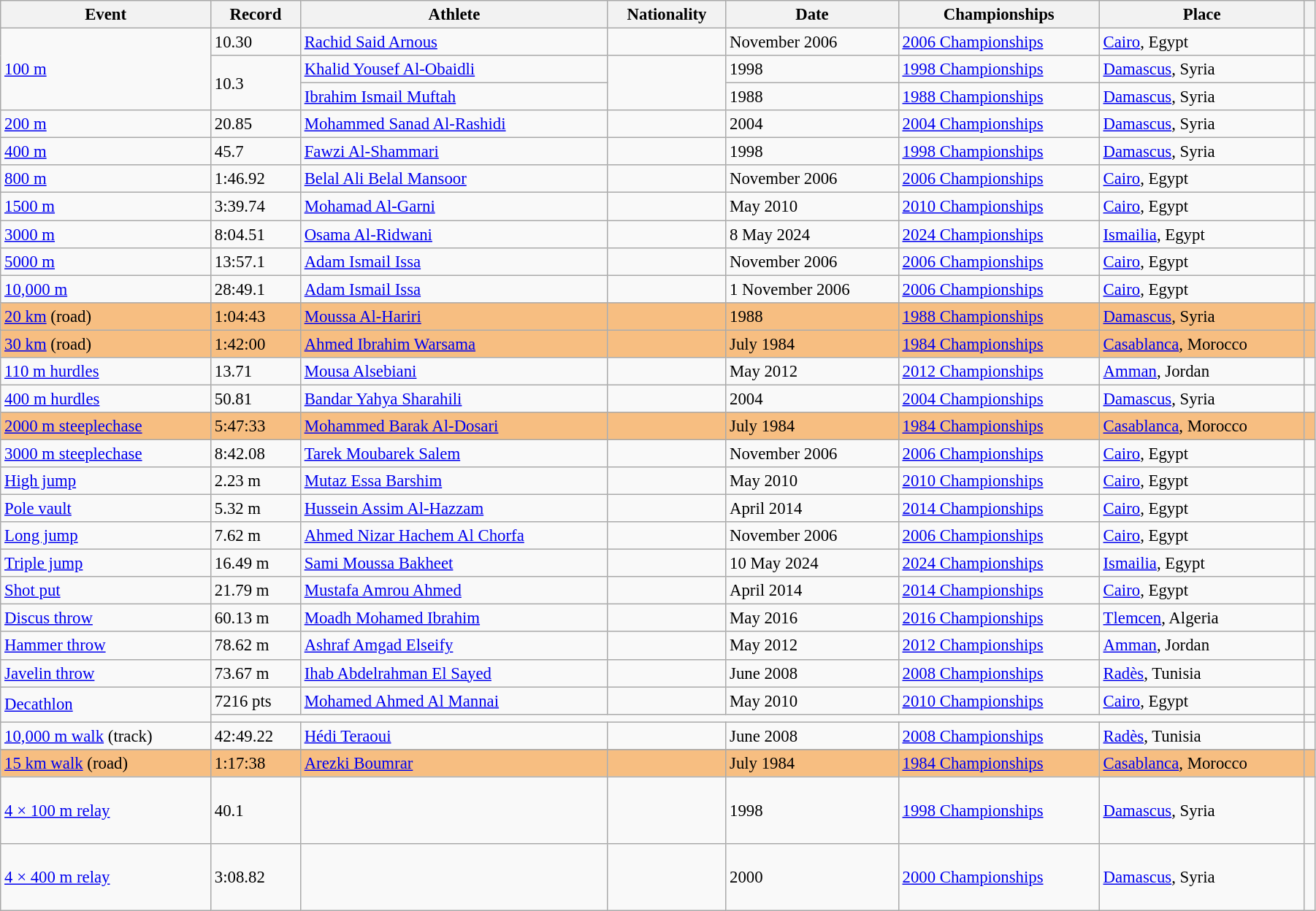<table class="wikitable" style="font-size:95%; width: 95%;">
<tr>
<th>Event</th>
<th>Record</th>
<th>Athlete</th>
<th>Nationality</th>
<th>Date</th>
<th>Championships</th>
<th>Place</th>
<th></th>
</tr>
<tr>
<td rowspan=3><a href='#'>100 m</a></td>
<td>10.30 </td>
<td><a href='#'>Rachid Said Arnous</a></td>
<td></td>
<td>November 2006</td>
<td><a href='#'>2006 Championships</a></td>
<td><a href='#'>Cairo</a>, Egypt</td>
<td></td>
</tr>
<tr>
<td rowspan=2>10.3 </td>
<td><a href='#'>Khalid Yousef Al-Obaidli</a></td>
<td rowspan=2></td>
<td>1998</td>
<td><a href='#'>1998 Championships</a></td>
<td><a href='#'>Damascus</a>, Syria</td>
<td></td>
</tr>
<tr>
<td><a href='#'>Ibrahim Ismail Muftah</a></td>
<td>1988</td>
<td><a href='#'>1988 Championships</a></td>
<td><a href='#'>Damascus</a>, Syria</td>
<td></td>
</tr>
<tr>
<td><a href='#'>200 m</a></td>
<td>20.85</td>
<td><a href='#'>Mohammed Sanad Al-Rashidi</a></td>
<td></td>
<td>2004</td>
<td><a href='#'>2004 Championships</a></td>
<td><a href='#'>Damascus</a>, Syria</td>
<td></td>
</tr>
<tr>
<td><a href='#'>400 m</a></td>
<td>45.7</td>
<td><a href='#'>Fawzi Al-Shammari</a></td>
<td></td>
<td>1998</td>
<td><a href='#'>1998 Championships</a></td>
<td><a href='#'>Damascus</a>, Syria</td>
<td></td>
</tr>
<tr>
<td><a href='#'>800 m</a></td>
<td>1:46.92</td>
<td><a href='#'>Belal Ali Belal Mansoor</a></td>
<td></td>
<td>November 2006</td>
<td><a href='#'>2006 Championships</a></td>
<td><a href='#'>Cairo</a>, Egypt</td>
<td></td>
</tr>
<tr>
<td><a href='#'>1500 m</a></td>
<td>3:39.74</td>
<td><a href='#'>Mohamad Al-Garni</a></td>
<td></td>
<td>May 2010</td>
<td><a href='#'>2010 Championships</a></td>
<td><a href='#'>Cairo</a>, Egypt</td>
<td></td>
</tr>
<tr>
<td><a href='#'>3000 m</a></td>
<td>8:04.51</td>
<td><a href='#'>Osama Al-Ridwani</a></td>
<td></td>
<td>8 May 2024</td>
<td><a href='#'>2024 Championships</a></td>
<td><a href='#'>Ismailia</a>, Egypt</td>
<td></td>
</tr>
<tr>
<td><a href='#'>5000 m</a></td>
<td>13:57.1</td>
<td><a href='#'>Adam Ismail Issa</a></td>
<td></td>
<td>November 2006</td>
<td><a href='#'>2006 Championships</a></td>
<td><a href='#'>Cairo</a>, Egypt</td>
<td></td>
</tr>
<tr>
<td><a href='#'>10,000 m</a></td>
<td>28:49.1</td>
<td><a href='#'>Adam Ismail Issa</a></td>
<td></td>
<td>1 November 2006</td>
<td><a href='#'>2006 Championships</a></td>
<td><a href='#'>Cairo</a>, Egypt</td>
<td></td>
</tr>
<tr bgcolor=#F7BE81>
<td><a href='#'>20 km</a> (road)</td>
<td>1:04:43</td>
<td><a href='#'>Moussa Al-Hariri</a></td>
<td></td>
<td>1988</td>
<td><a href='#'>1988 Championships</a></td>
<td><a href='#'>Damascus</a>, Syria</td>
<td></td>
</tr>
<tr bgcolor=#F7BE81>
<td><a href='#'>30 km</a> (road)</td>
<td>1:42:00</td>
<td><a href='#'>Ahmed Ibrahim Warsama</a></td>
<td></td>
<td>July 1984</td>
<td><a href='#'>1984 Championships</a></td>
<td><a href='#'>Casablanca</a>, Morocco</td>
<td></td>
</tr>
<tr>
<td><a href='#'>110 m hurdles</a></td>
<td>13.71</td>
<td><a href='#'>Mousa Alsebiani</a></td>
<td></td>
<td>May 2012</td>
<td><a href='#'>2012 Championships</a></td>
<td><a href='#'>Amman</a>, Jordan</td>
<td></td>
</tr>
<tr>
<td><a href='#'>400 m hurdles</a></td>
<td>50.81</td>
<td><a href='#'>Bandar Yahya Sharahili</a></td>
<td></td>
<td>2004</td>
<td><a href='#'>2004 Championships</a></td>
<td><a href='#'>Damascus</a>, Syria</td>
<td></td>
</tr>
<tr bgcolor=#F7BE81>
<td><a href='#'>2000 m steeplechase</a></td>
<td>5:47:33</td>
<td><a href='#'>Mohammed Barak Al-Dosari</a></td>
<td></td>
<td>July 1984</td>
<td><a href='#'>1984 Championships</a></td>
<td><a href='#'>Casablanca</a>, Morocco</td>
<td></td>
</tr>
<tr>
<td><a href='#'>3000 m steeplechase</a></td>
<td>8:42.08</td>
<td><a href='#'>Tarek Moubarek Salem</a></td>
<td></td>
<td>November 2006</td>
<td><a href='#'>2006 Championships</a></td>
<td><a href='#'>Cairo</a>, Egypt</td>
<td></td>
</tr>
<tr>
<td><a href='#'>High jump</a></td>
<td>2.23 m</td>
<td><a href='#'>Mutaz Essa Barshim</a></td>
<td></td>
<td>May 2010</td>
<td><a href='#'>2010 Championships</a></td>
<td><a href='#'>Cairo</a>, Egypt</td>
<td></td>
</tr>
<tr>
<td><a href='#'>Pole vault</a></td>
<td>5.32 m</td>
<td><a href='#'>Hussein Assim Al-Hazzam</a></td>
<td></td>
<td>April 2014</td>
<td><a href='#'>2014 Championships</a></td>
<td><a href='#'>Cairo</a>, Egypt</td>
<td></td>
</tr>
<tr>
<td><a href='#'>Long jump</a></td>
<td>7.62 m</td>
<td><a href='#'>Ahmed Nizar Hachem Al Chorfa</a></td>
<td></td>
<td>November 2006</td>
<td><a href='#'>2006 Championships</a></td>
<td><a href='#'>Cairo</a>, Egypt</td>
<td></td>
</tr>
<tr>
<td><a href='#'>Triple jump</a></td>
<td>16.49 m </td>
<td><a href='#'>Sami Moussa Bakheet</a></td>
<td></td>
<td>10 May 2024</td>
<td><a href='#'>2024 Championships</a></td>
<td><a href='#'>Ismailia</a>, Egypt</td>
<td></td>
</tr>
<tr>
<td><a href='#'>Shot put</a></td>
<td>21.79 m</td>
<td><a href='#'>Mustafa Amrou Ahmed</a></td>
<td></td>
<td>April 2014</td>
<td><a href='#'>2014 Championships</a></td>
<td><a href='#'>Cairo</a>, Egypt</td>
<td></td>
</tr>
<tr>
<td><a href='#'>Discus throw</a></td>
<td>60.13 m</td>
<td><a href='#'>Moadh Mohamed Ibrahim</a></td>
<td></td>
<td>May 2016</td>
<td><a href='#'>2016 Championships</a></td>
<td><a href='#'>Tlemcen</a>, Algeria</td>
<td></td>
</tr>
<tr>
<td><a href='#'>Hammer throw</a></td>
<td>78.62 m</td>
<td><a href='#'>Ashraf Amgad Elseify</a></td>
<td></td>
<td>May 2012</td>
<td><a href='#'>2012 Championships</a></td>
<td><a href='#'>Amman</a>, Jordan</td>
<td></td>
</tr>
<tr>
<td><a href='#'>Javelin throw</a></td>
<td>73.67 m</td>
<td><a href='#'>Ihab Abdelrahman El Sayed</a></td>
<td></td>
<td>June 2008</td>
<td><a href='#'>2008 Championships</a></td>
<td><a href='#'>Radès</a>, Tunisia</td>
<td></td>
</tr>
<tr>
<td rowspan=2><a href='#'>Decathlon</a></td>
<td>7216 pts</td>
<td><a href='#'>Mohamed Ahmed Al Mannai</a></td>
<td></td>
<td>May 2010</td>
<td><a href='#'>2010 Championships</a></td>
<td><a href='#'>Cairo</a>, Egypt</td>
<td></td>
</tr>
<tr>
<td colspan=6></td>
<td></td>
</tr>
<tr>
<td><a href='#'>10,000 m walk</a> (track)</td>
<td>42:49.22</td>
<td><a href='#'>Hédi Teraoui</a></td>
<td></td>
<td>June 2008</td>
<td><a href='#'>2008 Championships</a></td>
<td><a href='#'>Radès</a>, Tunisia</td>
<td></td>
</tr>
<tr>
</tr>
<tr bgcolor=#F7BE81>
<td><a href='#'>15 km walk</a> (road)</td>
<td>1:17:38</td>
<td><a href='#'>Arezki Boumrar</a></td>
<td></td>
<td>July 1984</td>
<td><a href='#'>1984 Championships</a></td>
<td><a href='#'>Casablanca</a>, Morocco</td>
<td></td>
</tr>
<tr>
<td><a href='#'>4 × 100 m relay</a></td>
<td>40.1</td>
<td><br><br><br></td>
<td></td>
<td>1998</td>
<td><a href='#'>1998 Championships</a></td>
<td><a href='#'>Damascus</a>, Syria</td>
<td></td>
</tr>
<tr>
<td><a href='#'>4 × 400 m relay</a></td>
<td>3:08.82</td>
<td><br><br><br></td>
<td></td>
<td>2000</td>
<td><a href='#'>2000 Championships</a></td>
<td><a href='#'>Damascus</a>, Syria</td>
<td></td>
</tr>
</table>
